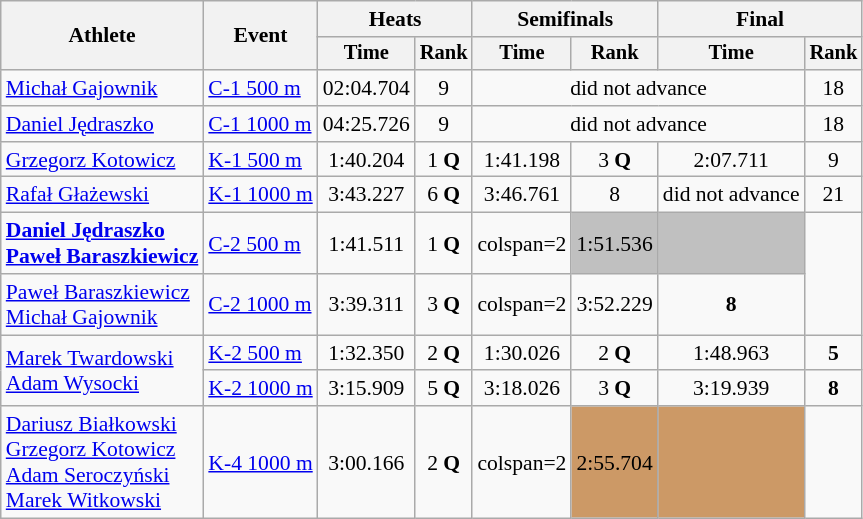<table class="wikitable" style="font-size:90%">
<tr>
<th rowspan=2>Athlete</th>
<th rowspan=2>Event</th>
<th colspan=2>Heats</th>
<th colspan=2>Semifinals</th>
<th colspan=2>Final</th>
</tr>
<tr style="font-size:95%">
<th>Time</th>
<th>Rank</th>
<th>Time</th>
<th>Rank</th>
<th>Time</th>
<th>Rank</th>
</tr>
<tr align=center>
<td align=left><a href='#'>Michał Gajownik</a></td>
<td align=left><a href='#'>C-1 500 m</a></td>
<td>02:04.704</td>
<td>9</td>
<td colspan=3>did not advance</td>
<td>18</td>
</tr>
<tr align=center>
<td align=left><a href='#'>Daniel Jędraszko</a></td>
<td align=left><a href='#'>C-1 1000 m</a></td>
<td>04:25.726</td>
<td>9</td>
<td colspan=3>did not advance</td>
<td>18</td>
</tr>
<tr align=center>
<td align=left><a href='#'>Grzegorz Kotowicz</a></td>
<td align=left><a href='#'>K-1 500 m</a></td>
<td>1:40.204</td>
<td>1 <strong>Q</strong></td>
<td>1:41.198</td>
<td>3 <strong>Q</strong></td>
<td>2:07.711</td>
<td>9</td>
</tr>
<tr align=center>
<td align=left><a href='#'>Rafał Głażewski</a></td>
<td align=left><a href='#'>K-1 1000 m</a></td>
<td>3:43.227</td>
<td>6 <strong>Q</strong></td>
<td>3:46.761</td>
<td>8</td>
<td colspan=1>did not advance</td>
<td>21</td>
</tr>
<tr align=center>
<td align=left><strong><a href='#'>Daniel Jędraszko</a><br> <a href='#'>Paweł Baraszkiewicz</a></strong></td>
<td align=left><a href='#'>C-2 500 m</a></td>
<td>1:41.511</td>
<td>1 <strong>Q</strong></td>
<td>colspan=2 </td>
<td align="center" bgcolor='silver'>1:51.536</td>
<td align="center" bgcolor='silver'></td>
</tr>
<tr align=center>
<td align=left><a href='#'>Paweł Baraszkiewicz</a><br> <a href='#'>Michał Gajownik</a></td>
<td align=left><a href='#'>C-2 1000 m</a></td>
<td>3:39.311</td>
<td>3 <strong>Q</strong></td>
<td>colspan=2 </td>
<td>3:52.229</td>
<td><strong>8</strong></td>
</tr>
<tr align=center>
<td align=left rowspan=2><a href='#'>Marek Twardowski</a><br><a href='#'>Adam Wysocki</a></td>
<td align=left><a href='#'>K-2 500 m</a></td>
<td>1:32.350</td>
<td>2 <strong>Q</strong></td>
<td>1:30.026</td>
<td>2 <strong>Q</strong></td>
<td>1:48.963</td>
<td><strong>5</strong></td>
</tr>
<tr align=center>
<td align=left><a href='#'>K-2 1000 m</a></td>
<td>3:15.909</td>
<td>5 <strong>Q</strong></td>
<td>3:18.026</td>
<td>3 <strong>Q</strong></td>
<td>3:19.939</td>
<td><strong>8</strong></td>
</tr>
<tr align=center>
<td align=left><a href='#'>Dariusz Białkowski</a><br> <a href='#'>Grzegorz Kotowicz</a><br><a href='#'>Adam Seroczyński</a><br><a href='#'>Marek Witkowski</a></td>
<td align=left><a href='#'>K-4 1000 m</a></td>
<td>3:00.166</td>
<td>2 <strong>Q</strong></td>
<td>colspan=2 </td>
<td align="center" bgcolor='cc9966'>2:55.704</td>
<td align="center" bgcolor='cc9966'></td>
</tr>
</table>
